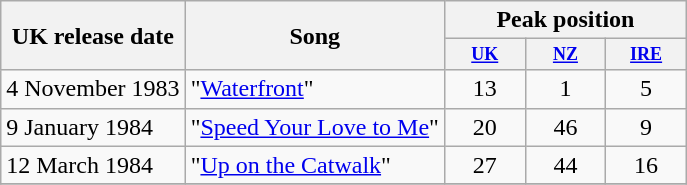<table class="wikitable">
<tr>
<th rowspan="2">UK release date</th>
<th rowspan="2">Song</th>
<th colspan="6">Peak position</th>
</tr>
<tr>
<th style="width:4em; font-size:75%"><a href='#'>UK</a><br></th>
<th style="width:4em; font-size:75%"><a href='#'>NZ</a><br></th>
<th style="width:4em; font-size:75%"><a href='#'>IRE</a><br></th>
</tr>
<tr>
<td>4 November 1983</td>
<td>"<a href='#'>Waterfront</a>"</td>
<td align="center">13</td>
<td align="center">1</td>
<td align="center">5</td>
</tr>
<tr>
<td>9 January 1984</td>
<td>"<a href='#'>Speed Your Love to Me</a>"</td>
<td align="center">20</td>
<td align="center">46</td>
<td align="center">9</td>
</tr>
<tr>
<td>12 March 1984</td>
<td>"<a href='#'>Up on the Catwalk</a>"</td>
<td align="center">27</td>
<td align="center">44</td>
<td align="center">16</td>
</tr>
<tr>
</tr>
</table>
